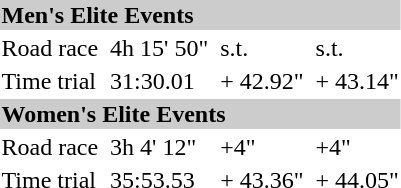<table>
<tr bgcolor="#cccccc">
<td colspan=7><strong>Men's Elite Events</strong></td>
</tr>
<tr>
<td>Road race<br></td>
<td></td>
<td>4h 15' 50"</td>
<td></td>
<td>s.t.</td>
<td></td>
<td>s.t.</td>
</tr>
<tr>
<td>Time trial<br></td>
<td></td>
<td>31:30.01</td>
<td></td>
<td>+ 42.92"</td>
<td></td>
<td>+ 43.14"</td>
</tr>
<tr bgcolor="#cccccc">
<td colspan=7><strong>Women's Elite Events</strong></td>
</tr>
<tr>
<td>Road race<br></td>
<td></td>
<td>3h 4' 12"</td>
<td></td>
<td>+4"</td>
<td></td>
<td>+4"</td>
</tr>
<tr>
<td>Time trial<br></td>
<td></td>
<td>35:53.53</td>
<td></td>
<td>+ 43.36"</td>
<td></td>
<td>+ 44.05"</td>
</tr>
</table>
